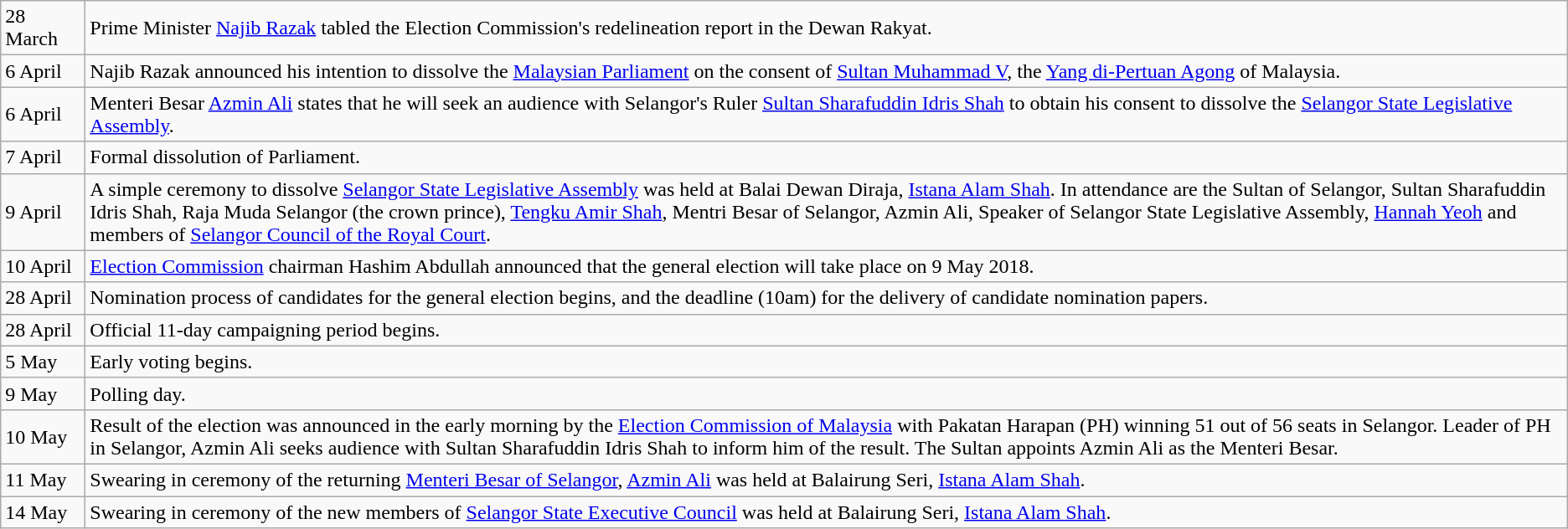<table class="wikitable sortable">
<tr>
<td style="width: 60px;">28 March</td>
<td>Prime Minister <a href='#'>Najib Razak</a> tabled the Election Commission's redelineation report in the Dewan Rakyat.</td>
</tr>
<tr>
<td>6 April</td>
<td>Najib Razak announced his intention to dissolve the <a href='#'>Malaysian Parliament</a> on the consent of <a href='#'>Sultan Muhammad V</a>, the <a href='#'>Yang di-Pertuan Agong</a> of Malaysia.</td>
</tr>
<tr>
<td>6 April</td>
<td>Menteri Besar <a href='#'>Azmin Ali</a> states that he will seek an audience with Selangor's Ruler <a href='#'>Sultan Sharafuddin Idris Shah</a> to obtain his consent to dissolve the <a href='#'>Selangor State Legislative Assembly</a>.</td>
</tr>
<tr>
<td>7 April</td>
<td>Formal dissolution of Parliament.</td>
</tr>
<tr>
<td>9 April</td>
<td>A simple ceremony to dissolve <a href='#'>Selangor State Legislative Assembly</a> was held at Balai Dewan Diraja, <a href='#'>Istana Alam Shah</a>. In attendance are the Sultan of Selangor, Sultan Sharafuddin Idris Shah, Raja Muda Selangor (the crown prince), <a href='#'>Tengku Amir Shah</a>, Mentri Besar of Selangor, Azmin Ali, Speaker of Selangor State Legislative Assembly, <a href='#'>Hannah Yeoh</a> and members of <a href='#'>Selangor Council of the Royal Court</a>.</td>
</tr>
<tr>
<td>10 April</td>
<td><a href='#'>Election Commission</a> chairman Hashim Abdullah announced that the general election will take place on 9 May 2018.</td>
</tr>
<tr>
<td>28 April</td>
<td>Nomination process of candidates for the general election begins, and the deadline (10am) for the delivery of candidate nomination papers.</td>
</tr>
<tr>
<td>28 April</td>
<td>Official 11-day campaigning period begins.</td>
</tr>
<tr>
<td>5 May</td>
<td>Early voting begins.</td>
</tr>
<tr>
<td>9 May</td>
<td>Polling day.</td>
</tr>
<tr>
<td>10 May</td>
<td>Result of the election was announced in the early morning by the <a href='#'>Election Commission of Malaysia</a> with Pakatan Harapan (PH) winning 51 out of 56 seats in Selangor. Leader of PH in Selangor, Azmin Ali seeks audience with Sultan Sharafuddin Idris Shah to inform him of the result. The Sultan appoints Azmin Ali as the Menteri Besar.</td>
</tr>
<tr>
<td>11 May</td>
<td>Swearing in ceremony of the returning <a href='#'>Menteri Besar of Selangor</a>, <a href='#'>Azmin Ali</a> was held at Balairung Seri, <a href='#'>Istana Alam Shah</a>.</td>
</tr>
<tr>
<td>14 May</td>
<td>Swearing in ceremony of the new members of <a href='#'>Selangor State Executive Council</a> was held at Balairung Seri, <a href='#'>Istana Alam Shah</a>.</td>
</tr>
</table>
